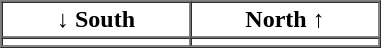<table border="1" cellpadding="2" cellspacing="0">
<tr>
<th>↓ South</th>
<th>North ↑</th>
</tr>
<tr>
<td align="center" width="120pt"></td>
<td align="center" width="120pt"></td>
</tr>
<tr>
</tr>
</table>
